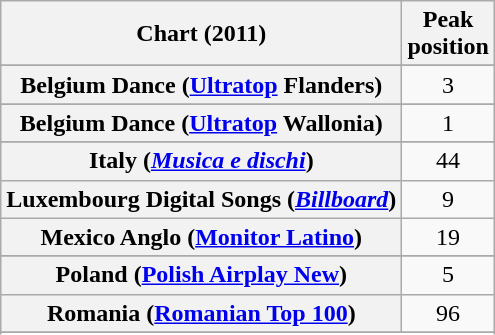<table class="wikitable sortable plainrowheaders" style="text-align:center">
<tr>
<th scope="col">Chart (2011)</th>
<th scope="col">Peak<br>position</th>
</tr>
<tr>
</tr>
<tr>
</tr>
<tr>
</tr>
<tr>
<th scope="row">Belgium Dance (<a href='#'>Ultratop</a> Flanders)</th>
<td>3</td>
</tr>
<tr>
</tr>
<tr>
<th scope="row">Belgium Dance (<a href='#'>Ultratop</a> Wallonia)</th>
<td>1</td>
</tr>
<tr>
</tr>
<tr>
</tr>
<tr>
</tr>
<tr>
</tr>
<tr>
</tr>
<tr>
</tr>
<tr>
</tr>
<tr>
<th scope="row">Italy (<em><a href='#'>Musica e dischi</a></em>)</th>
<td>44</td>
</tr>
<tr>
<th scope="row">Luxembourg Digital Songs (<em><a href='#'>Billboard</a></em>)</th>
<td>9</td>
</tr>
<tr>
<th scope="row">Mexico Anglo (<a href='#'>Monitor Latino</a>)</th>
<td>19</td>
</tr>
<tr>
</tr>
<tr>
</tr>
<tr>
</tr>
<tr>
<th scope="row">Poland (<a href='#'>Polish Airplay New</a>)</th>
<td>5</td>
</tr>
<tr>
<th scope="row">Romania (<a href='#'>Romanian Top 100</a>)</th>
<td>96</td>
</tr>
<tr>
</tr>
<tr>
</tr>
<tr>
</tr>
<tr>
</tr>
<tr>
</tr>
<tr>
</tr>
<tr>
</tr>
<tr>
</tr>
</table>
